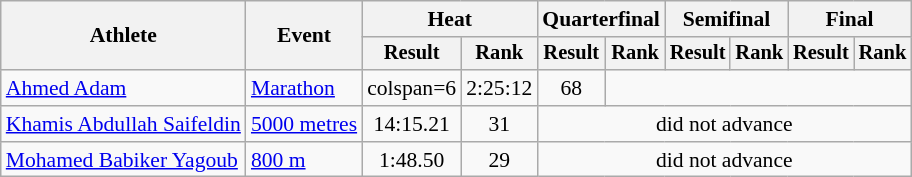<table class="wikitable" style="font-size:90%">
<tr>
<th rowspan="2">Athlete</th>
<th rowspan="2">Event</th>
<th colspan="2">Heat</th>
<th colspan="2">Quarterfinal</th>
<th colspan="2">Semifinal</th>
<th colspan="2">Final</th>
</tr>
<tr style="font-size:95%">
<th>Result</th>
<th>Rank</th>
<th>Result</th>
<th>Rank</th>
<th>Result</th>
<th>Rank</th>
<th>Result</th>
<th>Rank</th>
</tr>
<tr align=center>
<td align=left><a href='#'>Ahmed Adam</a></td>
<td align=left><a href='#'>Marathon</a></td>
<td>colspan=6 </td>
<td>2:25:12</td>
<td>68</td>
</tr>
<tr align=center>
<td align=left><a href='#'>Khamis Abdullah Saifeldin</a></td>
<td align=left><a href='#'>5000 metres</a></td>
<td>14:15.21</td>
<td>31</td>
<td colspan=6>did not advance</td>
</tr>
<tr align=center>
<td align=left><a href='#'>Mohamed Babiker Yagoub</a></td>
<td align=left><a href='#'>800 m</a></td>
<td>1:48.50</td>
<td>29</td>
<td colspan=6>did not advance</td>
</tr>
</table>
